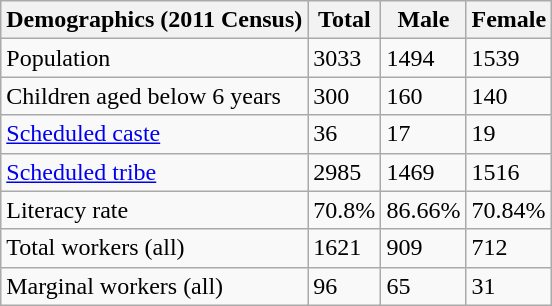<table class="wikitable sortable">
<tr>
<th>Demographics (2011 Census)</th>
<th>Total</th>
<th>Male</th>
<th>Female</th>
</tr>
<tr>
<td>Population</td>
<td>3033</td>
<td>1494</td>
<td>1539</td>
</tr>
<tr>
<td>Children aged below 6 years</td>
<td>300</td>
<td>160</td>
<td>140</td>
</tr>
<tr>
<td><a href='#'>Scheduled caste</a></td>
<td>36</td>
<td>17</td>
<td>19</td>
</tr>
<tr>
<td><a href='#'>Scheduled tribe</a></td>
<td>2985</td>
<td>1469</td>
<td>1516</td>
</tr>
<tr>
<td>Literacy rate</td>
<td>70.8%</td>
<td>86.66%</td>
<td>70.84%</td>
</tr>
<tr>
<td>Total workers (all)</td>
<td>1621</td>
<td>909</td>
<td>712</td>
</tr>
<tr>
<td>Marginal workers (all)</td>
<td>96</td>
<td>65</td>
<td>31</td>
</tr>
</table>
